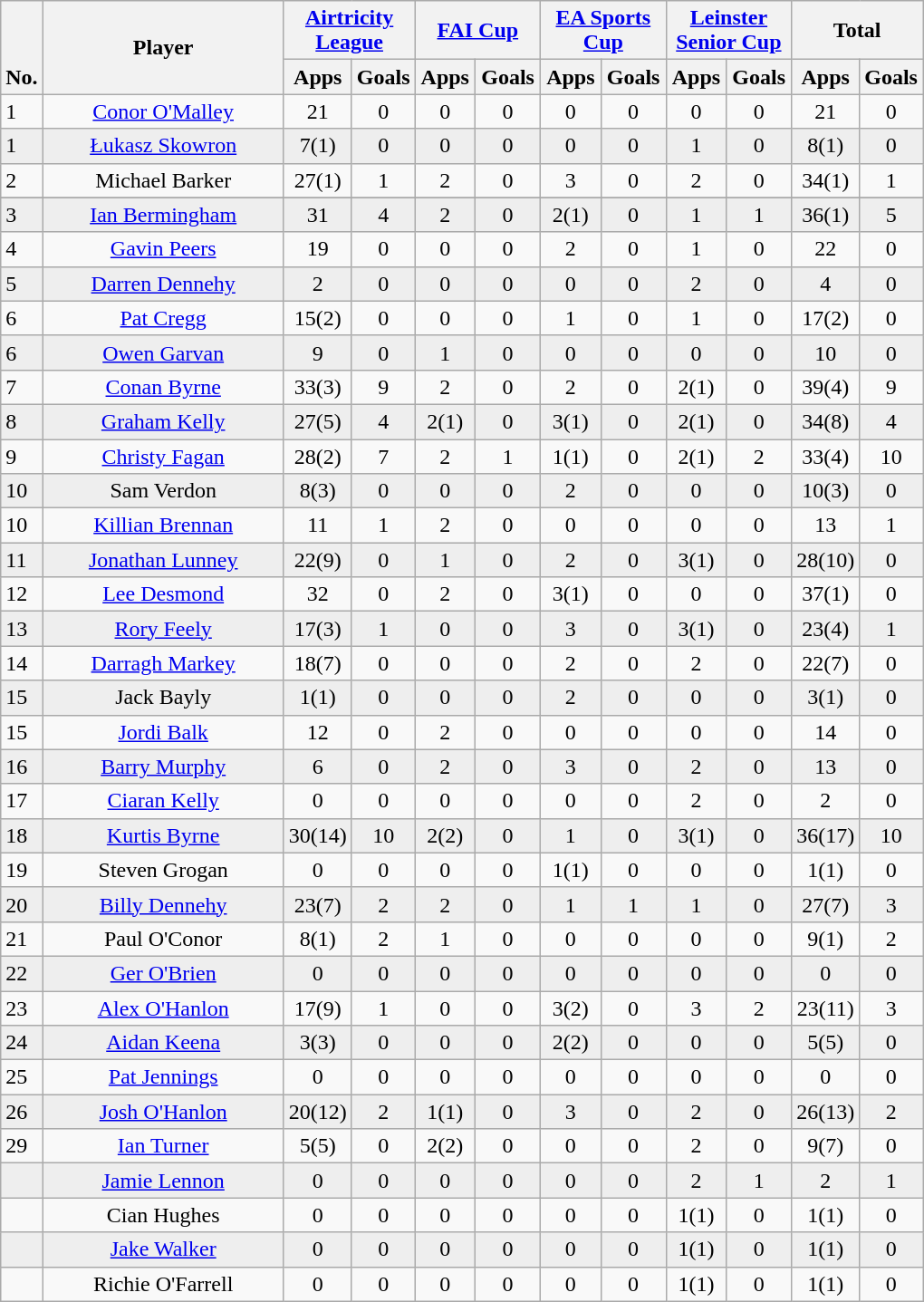<table class="wikitable" style="text-align:center">
<tr>
<th rowspan="2" style="vertical-align:bottom;">No.</th>
<th rowspan="2" style="width:170px;">Player</th>
<th colspan="2" style="width:85px;"><a href='#'>Airtricity League</a></th>
<th colspan="2" style="width:85px;"><a href='#'>FAI Cup</a></th>
<th colspan="2" style="width:85px;"><a href='#'>EA Sports Cup</a></th>
<th colspan="2" style="width:85px;"><a href='#'>Leinster Senior Cup</a></th>
<th colspan="2" style="width:85px;">Total</th>
</tr>
<tr>
<th>Apps</th>
<th>Goals</th>
<th>Apps</th>
<th>Goals</th>
<th>Apps</th>
<th>Goals</th>
<th>Apps</th>
<th>Goals</th>
<th>Apps</th>
<th>Goals</th>
</tr>
<tr>
<td align="left">1</td>
<td><a href='#'>Conor O'Malley</a></td>
<td>21</td>
<td>0</td>
<td>0</td>
<td>0</td>
<td>0</td>
<td>0</td>
<td>0</td>
<td>0</td>
<td>21</td>
<td>0</td>
</tr>
<tr style="background:#eee;">
<td align="left">1</td>
<td><a href='#'>Łukasz Skowron</a></td>
<td>7(1)</td>
<td>0</td>
<td>0</td>
<td>0</td>
<td>0</td>
<td>0</td>
<td>1</td>
<td>0</td>
<td>8(1)</td>
<td>0</td>
</tr>
<tr>
<td align="left">2</td>
<td>Michael Barker</td>
<td>27(1)</td>
<td>1</td>
<td>2</td>
<td>0</td>
<td>3</td>
<td>0</td>
<td>2</td>
<td>0</td>
<td>34(1)</td>
<td>1</td>
</tr>
<tr>
</tr>
<tr style="background:#eee;">
<td align="left">3</td>
<td><a href='#'>Ian Bermingham</a></td>
<td>31</td>
<td>4</td>
<td>2</td>
<td>0</td>
<td>2(1)</td>
<td>0</td>
<td>1</td>
<td>1</td>
<td>36(1)</td>
<td>5</td>
</tr>
<tr>
<td align="left">4</td>
<td><a href='#'>Gavin Peers</a></td>
<td>19</td>
<td>0</td>
<td>0</td>
<td>0</td>
<td>2</td>
<td>0</td>
<td>1</td>
<td>0</td>
<td>22</td>
<td>0</td>
</tr>
<tr style="background:#eee;">
<td align="left">5</td>
<td><a href='#'>Darren Dennehy</a></td>
<td>2</td>
<td>0</td>
<td>0</td>
<td>0</td>
<td>0</td>
<td>0</td>
<td>2</td>
<td>0</td>
<td>4</td>
<td>0</td>
</tr>
<tr>
<td align="left">6</td>
<td><a href='#'>Pat Cregg</a></td>
<td>15(2)</td>
<td>0</td>
<td>0</td>
<td>0</td>
<td>1</td>
<td>0</td>
<td>1</td>
<td>0</td>
<td>17(2)</td>
<td>0</td>
</tr>
<tr style="background:#eee;">
<td align="left">6</td>
<td><a href='#'>Owen Garvan</a></td>
<td>9</td>
<td>0</td>
<td>1</td>
<td>0</td>
<td>0</td>
<td>0</td>
<td>0</td>
<td>0</td>
<td>10</td>
<td>0</td>
</tr>
<tr>
<td align="left">7</td>
<td><a href='#'>Conan Byrne</a></td>
<td>33(3)</td>
<td>9</td>
<td>2</td>
<td>0</td>
<td>2</td>
<td>0</td>
<td>2(1)</td>
<td>0</td>
<td>39(4)</td>
<td>9</td>
</tr>
<tr style="background:#eee;">
<td align="left">8</td>
<td><a href='#'>Graham Kelly</a></td>
<td>27(5)</td>
<td>4</td>
<td>2(1)</td>
<td>0</td>
<td>3(1)</td>
<td>0</td>
<td>2(1)</td>
<td>0</td>
<td>34(8)</td>
<td>4</td>
</tr>
<tr>
<td align="left">9</td>
<td><a href='#'>Christy Fagan</a></td>
<td>28(2)</td>
<td>7</td>
<td>2</td>
<td>1</td>
<td>1(1)</td>
<td>0</td>
<td>2(1)</td>
<td>2</td>
<td>33(4)</td>
<td>10</td>
</tr>
<tr style="background:#eee;">
<td align="left">10</td>
<td>Sam Verdon</td>
<td>8(3)</td>
<td>0</td>
<td>0</td>
<td>0</td>
<td>2</td>
<td>0</td>
<td>0</td>
<td>0</td>
<td>10(3)</td>
<td>0</td>
</tr>
<tr>
<td align="left">10</td>
<td><a href='#'>Killian Brennan</a></td>
<td>11</td>
<td>1</td>
<td>2</td>
<td>0</td>
<td>0</td>
<td>0</td>
<td>0</td>
<td>0</td>
<td>13</td>
<td>1</td>
</tr>
<tr style="background:#eee;">
<td align="left">11</td>
<td><a href='#'>Jonathan Lunney</a></td>
<td>22(9)</td>
<td>0</td>
<td>1</td>
<td>0</td>
<td>2</td>
<td>0</td>
<td>3(1)</td>
<td>0</td>
<td>28(10)</td>
<td>0</td>
</tr>
<tr>
<td align="left">12</td>
<td><a href='#'>Lee Desmond</a></td>
<td>32</td>
<td>0</td>
<td>2</td>
<td>0</td>
<td>3(1)</td>
<td>0</td>
<td>0</td>
<td>0</td>
<td>37(1)</td>
<td>0</td>
</tr>
<tr style="background:#eee;">
<td align="left">13</td>
<td><a href='#'>Rory Feely</a></td>
<td>17(3)</td>
<td>1</td>
<td>0</td>
<td>0</td>
<td>3</td>
<td>0</td>
<td>3(1)</td>
<td>0</td>
<td>23(4)</td>
<td>1</td>
</tr>
<tr>
<td align="left">14</td>
<td><a href='#'>Darragh Markey</a></td>
<td>18(7)</td>
<td>0</td>
<td>0</td>
<td>0</td>
<td>2</td>
<td>0</td>
<td>2</td>
<td>0</td>
<td>22(7)</td>
<td>0</td>
</tr>
<tr style="background:#eee;">
<td align="left">15</td>
<td>Jack Bayly</td>
<td>1(1)</td>
<td>0</td>
<td>0</td>
<td>0</td>
<td>2</td>
<td>0</td>
<td>0</td>
<td>0</td>
<td>3(1)</td>
<td>0</td>
</tr>
<tr>
<td align="left">15</td>
<td><a href='#'>Jordi Balk</a></td>
<td>12</td>
<td>0</td>
<td>2</td>
<td>0</td>
<td>0</td>
<td>0</td>
<td>0</td>
<td>0</td>
<td>14</td>
<td>0</td>
</tr>
<tr style="background:#eee;">
<td align="left">16</td>
<td><a href='#'>Barry Murphy</a></td>
<td>6</td>
<td>0</td>
<td>2</td>
<td>0</td>
<td>3</td>
<td>0</td>
<td>2</td>
<td>0</td>
<td>13</td>
<td>0</td>
</tr>
<tr>
<td align="left">17</td>
<td><a href='#'>Ciaran Kelly</a></td>
<td>0</td>
<td>0</td>
<td>0</td>
<td>0</td>
<td>0</td>
<td>0</td>
<td>2</td>
<td>0</td>
<td>2</td>
<td>0</td>
</tr>
<tr style="background:#eee;">
<td align="left">18</td>
<td><a href='#'>Kurtis Byrne</a></td>
<td>30(14)</td>
<td>10</td>
<td>2(2)</td>
<td>0</td>
<td>1</td>
<td>0</td>
<td>3(1)</td>
<td>0</td>
<td>36(17)</td>
<td>10</td>
</tr>
<tr>
<td align="left">19</td>
<td>Steven Grogan</td>
<td>0</td>
<td>0</td>
<td>0</td>
<td>0</td>
<td>1(1)</td>
<td>0</td>
<td>0</td>
<td>0</td>
<td>1(1)</td>
<td>0</td>
</tr>
<tr style="background:#eee;">
<td align="left">20</td>
<td><a href='#'>Billy Dennehy</a></td>
<td>23(7)</td>
<td>2</td>
<td>2</td>
<td>0</td>
<td>1</td>
<td>1</td>
<td>1</td>
<td>0</td>
<td>27(7)</td>
<td>3</td>
</tr>
<tr>
<td align="left">21</td>
<td>Paul O'Conor</td>
<td>8(1)</td>
<td>2</td>
<td>1</td>
<td>0</td>
<td>0</td>
<td>0</td>
<td>0</td>
<td>0</td>
<td>9(1)</td>
<td>2</td>
</tr>
<tr style="background:#eee;">
<td align="left">22</td>
<td><a href='#'>Ger O'Brien</a></td>
<td>0</td>
<td>0</td>
<td>0</td>
<td>0</td>
<td>0</td>
<td>0</td>
<td>0</td>
<td>0</td>
<td>0</td>
<td>0</td>
</tr>
<tr>
<td align="left">23</td>
<td><a href='#'>Alex O'Hanlon</a></td>
<td>17(9)</td>
<td>1</td>
<td>0</td>
<td>0</td>
<td>3(2)</td>
<td>0</td>
<td>3</td>
<td>2</td>
<td>23(11)</td>
<td>3</td>
</tr>
<tr style="background:#eee;">
<td align="left">24</td>
<td><a href='#'>Aidan Keena</a></td>
<td>3(3)</td>
<td>0</td>
<td>0</td>
<td>0</td>
<td>2(2)</td>
<td>0</td>
<td>0</td>
<td>0</td>
<td>5(5)</td>
<td>0</td>
</tr>
<tr>
<td align="left">25</td>
<td><a href='#'>Pat Jennings</a></td>
<td>0</td>
<td>0</td>
<td>0</td>
<td>0</td>
<td>0</td>
<td>0</td>
<td>0</td>
<td>0</td>
<td>0</td>
<td>0</td>
</tr>
<tr style="background:#eee;">
<td align="left">26</td>
<td><a href='#'>Josh O'Hanlon</a></td>
<td>20(12)</td>
<td>2</td>
<td>1(1)</td>
<td>0</td>
<td>3</td>
<td>0</td>
<td>2</td>
<td>0</td>
<td>26(13)</td>
<td>2</td>
</tr>
<tr>
<td align="left">29</td>
<td><a href='#'>Ian Turner</a></td>
<td>5(5)</td>
<td>0</td>
<td>2(2)</td>
<td>0</td>
<td>0</td>
<td>0</td>
<td>2</td>
<td>0</td>
<td>9(7)</td>
<td>0</td>
</tr>
<tr style="background:#eee;">
<td align="left"></td>
<td><a href='#'>Jamie Lennon</a></td>
<td>0</td>
<td>0</td>
<td>0</td>
<td>0</td>
<td>0</td>
<td>0</td>
<td>2</td>
<td>1</td>
<td>2</td>
<td>1</td>
</tr>
<tr>
<td align="left"></td>
<td>Cian Hughes</td>
<td>0</td>
<td>0</td>
<td>0</td>
<td>0</td>
<td>0</td>
<td>0</td>
<td>1(1)</td>
<td>0</td>
<td>1(1)</td>
<td>0</td>
</tr>
<tr style="background:#eee;">
<td align="left"></td>
<td><a href='#'>Jake Walker</a></td>
<td>0</td>
<td>0</td>
<td>0</td>
<td>0</td>
<td>0</td>
<td>0</td>
<td>1(1)</td>
<td>0</td>
<td>1(1)</td>
<td>0</td>
</tr>
<tr>
<td align="left"></td>
<td>Richie O'Farrell</td>
<td>0</td>
<td>0</td>
<td>0</td>
<td>0</td>
<td>0</td>
<td>0</td>
<td>1(1)</td>
<td>0</td>
<td>1(1)</td>
<td>0</td>
</tr>
</table>
